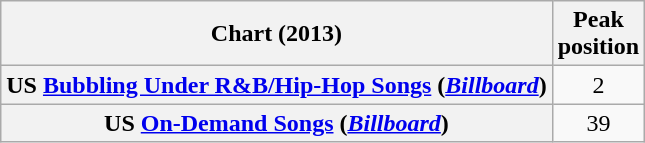<table class="wikitable sortable plainrowheaders" style="text-align:center">
<tr>
<th scope="col">Chart (2013)</th>
<th scope="col">Peak<br>position</th>
</tr>
<tr>
<th scope="row">US <a href='#'>Bubbling Under R&B/Hip-Hop Songs</a> (<em><a href='#'>Billboard</a></em>)</th>
<td style="text-align:center;">2</td>
</tr>
<tr>
<th scope="row">US <a href='#'>On-Demand Songs</a> (<em><a href='#'>Billboard</a></em>)</th>
<td style="text-align:center;">39</td>
</tr>
</table>
